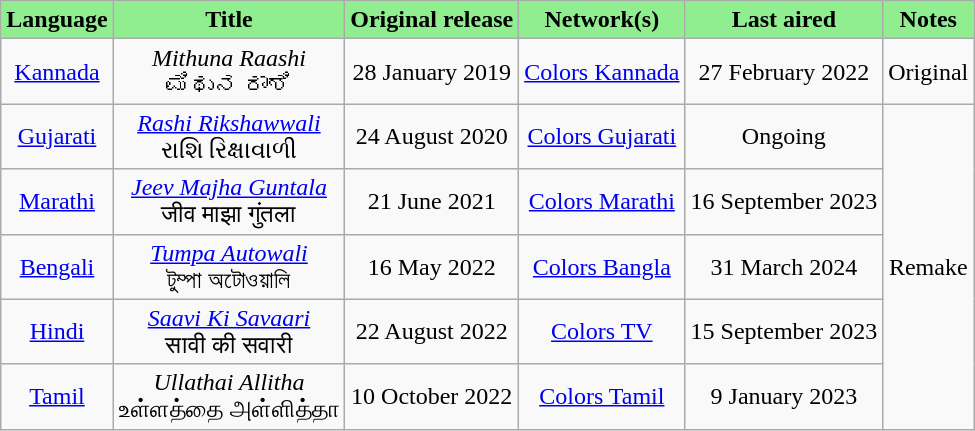<table class="wikitable" style="text-align:center;">
<tr>
<th style="background:LightGreen;">Language</th>
<th style="background:LightGreen;">Title</th>
<th style="background:LightGreen;">Original release</th>
<th style="background:LightGreen;">Network(s)</th>
<th style="background:LightGreen;">Last aired</th>
<th style="background:LightGreen;">Notes</th>
</tr>
<tr>
<td><a href='#'>Kannada</a></td>
<td><em>Mithuna Raashi</em> <br> ಮಿಥುನ ರಾಶಿ</td>
<td>28 January 2019</td>
<td><a href='#'>Colors Kannada</a></td>
<td>27 February 2022</td>
<td>Original</td>
</tr>
<tr>
<td><a href='#'>Gujarati</a></td>
<td><em><a href='#'>Rashi Rikshawwali</a></em> <br> રાશિ રિક્ષાવાળી</td>
<td>24 August 2020</td>
<td><a href='#'>Colors Gujarati</a></td>
<td>Ongoing</td>
<td rowspan="5">Remake</td>
</tr>
<tr>
<td><a href='#'>Marathi</a></td>
<td><em><a href='#'>Jeev Majha Guntala</a></em> <br> जीव माझा गुंतला</td>
<td>21 June 2021</td>
<td><a href='#'>Colors Marathi</a></td>
<td>16 September 2023</td>
</tr>
<tr>
<td><a href='#'>Bengali</a></td>
<td><em><a href='#'>Tumpa Autowali</a></em> <br> টুম্পা অটোওয়ালি</td>
<td>16 May 2022</td>
<td><a href='#'>Colors Bangla</a></td>
<td>31 March 2024</td>
</tr>
<tr>
<td><a href='#'>Hindi</a></td>
<td><em><a href='#'>Saavi Ki Savaari</a></em> <br> सावी की सवारी</td>
<td>22 August 2022</td>
<td><a href='#'>Colors TV</a></td>
<td>15 September 2023</td>
</tr>
<tr>
<td><a href='#'>Tamil</a></td>
<td><em>Ullathai Allitha</em> <br> உள்ளத்தை அள்ளித்தா</td>
<td>10 October 2022</td>
<td><a href='#'>Colors Tamil</a></td>
<td>9 January 2023</td>
</tr>
</table>
